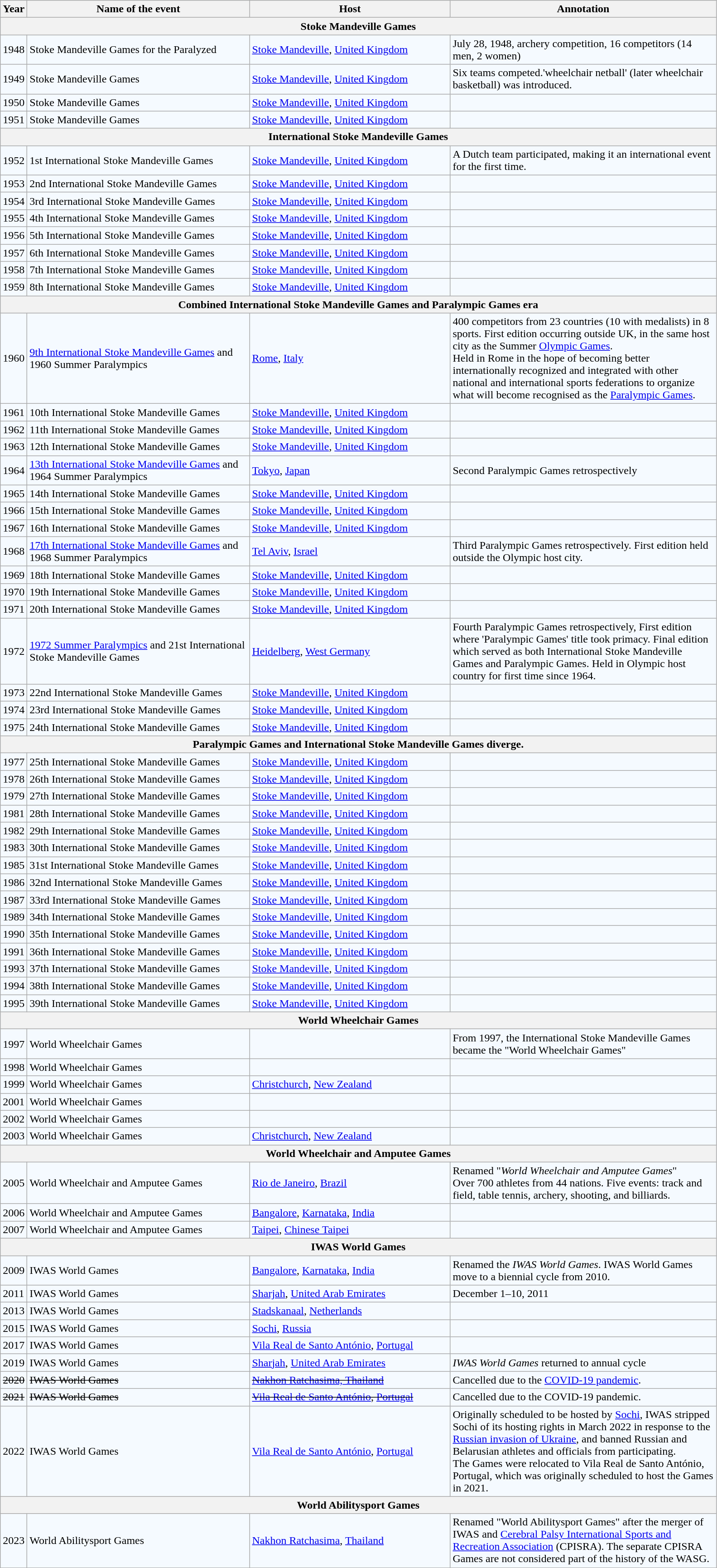<table class="wikitable zebra" style="background:#F5FAFF">
<tr class="hintergrundfarbe5">
<th scope="col" style="width:1.5em">Year</th>
<th scope="col" style="width:20em">Name of the event</th>
<th scope="col" style="width:18em">Host</th>
<th scope="col" style="width:24em">Annotation</th>
</tr>
<tr>
<th colspan="4">Stoke Mandeville Games</th>
</tr>
<tr>
<td>1948</td>
<td>Stoke Mandeville Games for the Paralyzed</td>
<td> <a href='#'>Stoke Mandeville</a>, <a href='#'>United Kingdom</a></td>
<td>July 28, 1948, archery competition, 16 competitors (14 men, 2 women)</td>
</tr>
<tr>
<td>1949</td>
<td>Stoke Mandeville Games</td>
<td> <a href='#'>Stoke Mandeville</a>, <a href='#'>United Kingdom</a></td>
<td>Six teams competed.'wheelchair netball' (later wheelchair basketball) was introduced.</td>
</tr>
<tr>
<td>1950</td>
<td>Stoke Mandeville Games</td>
<td> <a href='#'>Stoke Mandeville</a>, <a href='#'>United Kingdom</a></td>
<td></td>
</tr>
<tr>
<td>1951</td>
<td>Stoke Mandeville Games</td>
<td> <a href='#'>Stoke Mandeville</a>, <a href='#'>United Kingdom</a></td>
<td></td>
</tr>
<tr>
<th colspan="4">International Stoke Mandeville Games</th>
</tr>
<tr>
<td>1952</td>
<td>1st International Stoke Mandeville Games</td>
<td> <a href='#'>Stoke Mandeville</a>, <a href='#'>United Kingdom</a></td>
<td>A Dutch team participated, making it an international event for the first time.</td>
</tr>
<tr>
<td>1953</td>
<td>2nd International Stoke Mandeville Games</td>
<td> <a href='#'>Stoke Mandeville</a>, <a href='#'>United Kingdom</a></td>
<td></td>
</tr>
<tr>
<td>1954</td>
<td>3rd International Stoke Mandeville Games</td>
<td> <a href='#'>Stoke Mandeville</a>, <a href='#'>United Kingdom</a></td>
<td></td>
</tr>
<tr>
<td>1955</td>
<td>4th International Stoke Mandeville Games</td>
<td> <a href='#'>Stoke Mandeville</a>, <a href='#'>United Kingdom</a></td>
<td></td>
</tr>
<tr>
<td>1956</td>
<td>5th International Stoke Mandeville Games</td>
<td> <a href='#'>Stoke Mandeville</a>, <a href='#'>United Kingdom</a></td>
<td></td>
</tr>
<tr>
<td>1957</td>
<td>6th International Stoke Mandeville Games</td>
<td> <a href='#'>Stoke Mandeville</a>, <a href='#'>United Kingdom</a></td>
<td></td>
</tr>
<tr>
<td>1958</td>
<td>7th International Stoke Mandeville Games</td>
<td> <a href='#'>Stoke Mandeville</a>, <a href='#'>United Kingdom</a></td>
<td></td>
</tr>
<tr>
<td>1959</td>
<td>8th International Stoke Mandeville Games</td>
<td> <a href='#'>Stoke Mandeville</a>, <a href='#'>United Kingdom</a></td>
<td></td>
</tr>
<tr>
<th colspan="4">Combined International Stoke Mandeville Games and Paralympic Games era</th>
</tr>
<tr>
<td>1960</td>
<td><a href='#'>9th International Stoke Mandeville Games</a> and 1960 Summer Paralympics</td>
<td> <a href='#'>Rome</a>, <a href='#'>Italy</a></td>
<td>400 competitors from 23 countries (10 with medalists) in 8 sports. First edition occurring outside UK, in the same host city as the Summer <a href='#'>Olympic Games</a>.<br>Held in Rome in the hope of becoming better internationally recognized and integrated with other national and international sports federations to organize what will become recognised as the <a href='#'>Paralympic Games</a>.</td>
</tr>
<tr>
<td>1961</td>
<td>10th International Stoke Mandeville Games</td>
<td> <a href='#'>Stoke Mandeville</a>, <a href='#'>United Kingdom</a></td>
<td></td>
</tr>
<tr>
<td>1962</td>
<td>11th International Stoke Mandeville Games</td>
<td> <a href='#'>Stoke Mandeville</a>, <a href='#'>United Kingdom</a></td>
<td></td>
</tr>
<tr>
<td>1963</td>
<td>12th International Stoke Mandeville Games</td>
<td> <a href='#'>Stoke Mandeville</a>, <a href='#'>United Kingdom</a></td>
<td></td>
</tr>
<tr>
<td>1964</td>
<td><a href='#'>13th International Stoke Mandeville Games</a> and 1964 Summer Paralympics</td>
<td><a href='#'>Tokyo</a>, <a href='#'>Japan</a></td>
<td>Second Paralympic Games retrospectively</td>
</tr>
<tr>
<td>1965</td>
<td>14th International Stoke Mandeville Games</td>
<td> <a href='#'>Stoke Mandeville</a>, <a href='#'>United Kingdom</a></td>
<td></td>
</tr>
<tr>
<td>1966</td>
<td>15th International Stoke Mandeville Games</td>
<td> <a href='#'>Stoke Mandeville</a>, <a href='#'>United Kingdom</a></td>
<td></td>
</tr>
<tr>
<td>1967</td>
<td>16th International Stoke Mandeville Games</td>
<td> <a href='#'>Stoke Mandeville</a>, <a href='#'>United Kingdom</a></td>
<td></td>
</tr>
<tr>
<td>1968</td>
<td><a href='#'>17th International Stoke Mandeville Games</a> and 1968 Summer Paralympics</td>
<td> <a href='#'>Tel Aviv</a>, <a href='#'>Israel</a></td>
<td>Third Paralympic Games retrospectively. First edition held outside the Olympic host city.</td>
</tr>
<tr>
<td>1969</td>
<td>18th International Stoke Mandeville Games</td>
<td> <a href='#'>Stoke Mandeville</a>, <a href='#'>United Kingdom</a></td>
<td></td>
</tr>
<tr>
<td>1970</td>
<td>19th International Stoke Mandeville Games</td>
<td> <a href='#'>Stoke Mandeville</a>, <a href='#'>United Kingdom</a></td>
<td></td>
</tr>
<tr>
<td>1971</td>
<td>20th International Stoke Mandeville Games</td>
<td> <a href='#'>Stoke Mandeville</a>, <a href='#'>United Kingdom</a></td>
<td></td>
</tr>
<tr>
<td>1972</td>
<td><a href='#'>1972 Summer Paralympics</a> and 21st International Stoke Mandeville Games</td>
<td> <a href='#'>Heidelberg</a>, <a href='#'>West Germany</a></td>
<td>Fourth Paralympic Games retrospectively, First edition where 'Paralympic Games' title took primacy. Final edition which served as both International Stoke Mandeville Games and Paralympic Games. Held in Olympic host country for first time since 1964.</td>
</tr>
<tr>
<td>1973</td>
<td>22nd International Stoke Mandeville Games</td>
<td> <a href='#'>Stoke Mandeville</a>, <a href='#'>United Kingdom</a></td>
<td></td>
</tr>
<tr>
<td>1974</td>
<td>23rd International Stoke Mandeville Games</td>
<td> <a href='#'>Stoke Mandeville</a>, <a href='#'>United Kingdom</a></td>
<td></td>
</tr>
<tr>
<td>1975</td>
<td>24th International Stoke Mandeville Games</td>
<td> <a href='#'>Stoke Mandeville</a>, <a href='#'>United Kingdom</a></td>
<td></td>
</tr>
<tr>
<th colspan="4">Paralympic Games and International Stoke Mandeville Games diverge.</th>
</tr>
<tr>
<td>1977</td>
<td>25th International Stoke Mandeville Games</td>
<td> <a href='#'>Stoke Mandeville</a>, <a href='#'>United Kingdom</a></td>
<td></td>
</tr>
<tr>
<td>1978</td>
<td>26th International Stoke Mandeville Games</td>
<td> <a href='#'>Stoke Mandeville</a>, <a href='#'>United Kingdom</a></td>
<td></td>
</tr>
<tr>
<td>1979</td>
<td>27th International Stoke Mandeville Games</td>
<td> <a href='#'>Stoke Mandeville</a>, <a href='#'>United Kingdom</a></td>
<td></td>
</tr>
<tr>
<td>1981</td>
<td>28th International Stoke Mandeville Games</td>
<td> <a href='#'>Stoke Mandeville</a>, <a href='#'>United Kingdom</a></td>
<td></td>
</tr>
<tr>
<td>1982</td>
<td>29th International Stoke Mandeville Games</td>
<td> <a href='#'>Stoke Mandeville</a>, <a href='#'>United Kingdom</a></td>
<td></td>
</tr>
<tr>
<td>1983</td>
<td>30th International Stoke Mandeville Games</td>
<td> <a href='#'>Stoke Mandeville</a>, <a href='#'>United Kingdom</a></td>
<td></td>
</tr>
<tr>
<td>1985</td>
<td>31st International Stoke Mandeville Games</td>
<td> <a href='#'>Stoke Mandeville</a>, <a href='#'>United Kingdom</a></td>
<td></td>
</tr>
<tr>
<td>1986</td>
<td>32nd International Stoke Mandeville Games</td>
<td> <a href='#'>Stoke Mandeville</a>, <a href='#'>United Kingdom</a></td>
<td></td>
</tr>
<tr>
<td>1987</td>
<td>33rd International Stoke Mandeville Games</td>
<td> <a href='#'>Stoke Mandeville</a>, <a href='#'>United Kingdom</a></td>
<td></td>
</tr>
<tr>
<td>1989</td>
<td>34th International Stoke Mandeville Games</td>
<td> <a href='#'>Stoke Mandeville</a>, <a href='#'>United Kingdom</a></td>
<td></td>
</tr>
<tr>
<td>1990</td>
<td>35th International Stoke Mandeville Games</td>
<td> <a href='#'>Stoke Mandeville</a>, <a href='#'>United Kingdom</a></td>
<td></td>
</tr>
<tr>
<td>1991</td>
<td>36th International Stoke Mandeville Games</td>
<td> <a href='#'>Stoke Mandeville</a>, <a href='#'>United Kingdom</a></td>
<td></td>
</tr>
<tr>
<td>1993</td>
<td>37th International Stoke Mandeville Games</td>
<td> <a href='#'>Stoke Mandeville</a>, <a href='#'>United Kingdom</a></td>
<td></td>
</tr>
<tr>
<td>1994</td>
<td>38th International Stoke Mandeville Games</td>
<td> <a href='#'>Stoke Mandeville</a>, <a href='#'>United Kingdom</a></td>
<td></td>
</tr>
<tr>
<td>1995</td>
<td>39th International Stoke Mandeville Games</td>
<td> <a href='#'>Stoke Mandeville</a>, <a href='#'>United Kingdom</a></td>
<td></td>
</tr>
<tr class="hintergrundfarbe5">
<th colspan="4" scope="col" style="width:1.5em">World Wheelchair Games</th>
</tr>
<tr>
<td>1997</td>
<td>World Wheelchair Games</td>
<td></td>
<td>From 1997, the International Stoke Mandeville Games became the "World Wheelchair Games"</td>
</tr>
<tr>
<td>1998</td>
<td>World Wheelchair Games</td>
<td></td>
<td></td>
</tr>
<tr>
<td>1999</td>
<td>World Wheelchair Games</td>
<td> <a href='#'>Christchurch</a>, <a href='#'>New Zealand</a></td>
<td></td>
</tr>
<tr>
<td>2001</td>
<td>World Wheelchair Games</td>
<td></td>
<td></td>
</tr>
<tr>
<td>2002</td>
<td>World Wheelchair Games</td>
<td></td>
<td></td>
</tr>
<tr>
<td>2003</td>
<td>World Wheelchair Games</td>
<td> <a href='#'>Christchurch</a>, <a href='#'>New Zealand</a></td>
<td></td>
</tr>
<tr>
<th colspan="4">World Wheelchair and Amputee Games</th>
</tr>
<tr>
<td>2005</td>
<td>World Wheelchair and Amputee Games</td>
<td> <a href='#'>Rio de Janeiro</a>, <a href='#'>Brazil</a></td>
<td>Renamed "<em>World Wheelchair and Amputee Games</em>"<br>Over 700 athletes from 44 nations. Five events: track and field, table tennis, archery, shooting, and billiards.</td>
</tr>
<tr>
<td>2006</td>
<td>World Wheelchair and Amputee Games</td>
<td> <a href='#'>Bangalore</a>, <a href='#'>Karnataka</a>, <a href='#'>India</a></td>
<td></td>
</tr>
<tr>
<td>2007</td>
<td>World Wheelchair and Amputee Games</td>
<td> <a href='#'>Taipei</a>, <a href='#'>Chinese Taipei</a></td>
<td></td>
</tr>
<tr>
<th colspan="4">IWAS World Games</th>
</tr>
<tr>
<td>2009</td>
<td>IWAS World Games</td>
<td> <a href='#'>Bangalore</a>, <a href='#'>Karnataka</a>, <a href='#'>India</a></td>
<td>Renamed the <em>IWAS World Games</em>. IWAS World Games move to a biennial cycle from 2010.</td>
</tr>
<tr>
<td>2011</td>
<td>IWAS World Games</td>
<td> <a href='#'>Sharjah</a>, <a href='#'>United Arab Emirates</a></td>
<td>December 1–10, 2011</td>
</tr>
<tr>
<td>2013</td>
<td>IWAS World Games</td>
<td> <a href='#'>Stadskanaal</a>, <a href='#'>Netherlands</a></td>
<td></td>
</tr>
<tr>
<td>2015</td>
<td>IWAS World Games</td>
<td> <a href='#'>Sochi</a>, <a href='#'>Russia</a></td>
<td></td>
</tr>
<tr>
<td>2017</td>
<td>IWAS World Games</td>
<td> <a href='#'>Vila Real de Santo António</a>, <a href='#'>Portugal</a></td>
<td></td>
</tr>
<tr>
<td>2019</td>
<td>IWAS World Games</td>
<td> <a href='#'>Sharjah</a>, <a href='#'>United Arab Emirates</a></td>
<td><em>IWAS World Games</em> returned to annual cycle</td>
</tr>
<tr>
<td><s>2020</s></td>
<td><s>IWAS World Games</s></td>
<td><s> <a href='#'>Nakhon Ratchasima, Thailand</a></s></td>
<td>Cancelled due to the <a href='#'>COVID-19 pandemic</a>.</td>
</tr>
<tr>
<td><s>2021</s></td>
<td><s>IWAS World Games</s></td>
<td><s> <a href='#'>Vila Real de Santo António</a>, <a href='#'>Portugal</a></s></td>
<td>Cancelled due to the COVID-19 pandemic.</td>
</tr>
<tr>
<td>2022</td>
<td>IWAS World Games</td>
<td> <a href='#'>Vila Real de Santo António</a>, <a href='#'>Portugal</a></td>
<td>Originally scheduled to be hosted by <a href='#'>Sochi</a>, IWAS stripped Sochi of its hosting rights in March 2022 in response to the <a href='#'>Russian invasion of Ukraine</a>, and banned Russian and Belarusian athletes and officials from participating.<br>The Games were relocated to Vila Real de Santo António, Portugal, which was originally scheduled to host the Games in 2021.</td>
</tr>
<tr>
<th colspan="4">World Abilitysport Games</th>
</tr>
<tr>
<td>2023</td>
<td>World Abilitysport Games</td>
<td> <a href='#'>Nakhon Ratchasima</a>, <a href='#'>Thailand</a></td>
<td>Renamed "World Abilitysport Games" after the merger of IWAS and <a href='#'>Cerebral Palsy International Sports and Recreation Association</a> (CPISRA). The separate CPISRA Games are not considered part of the history of the WASG.</td>
</tr>
</table>
